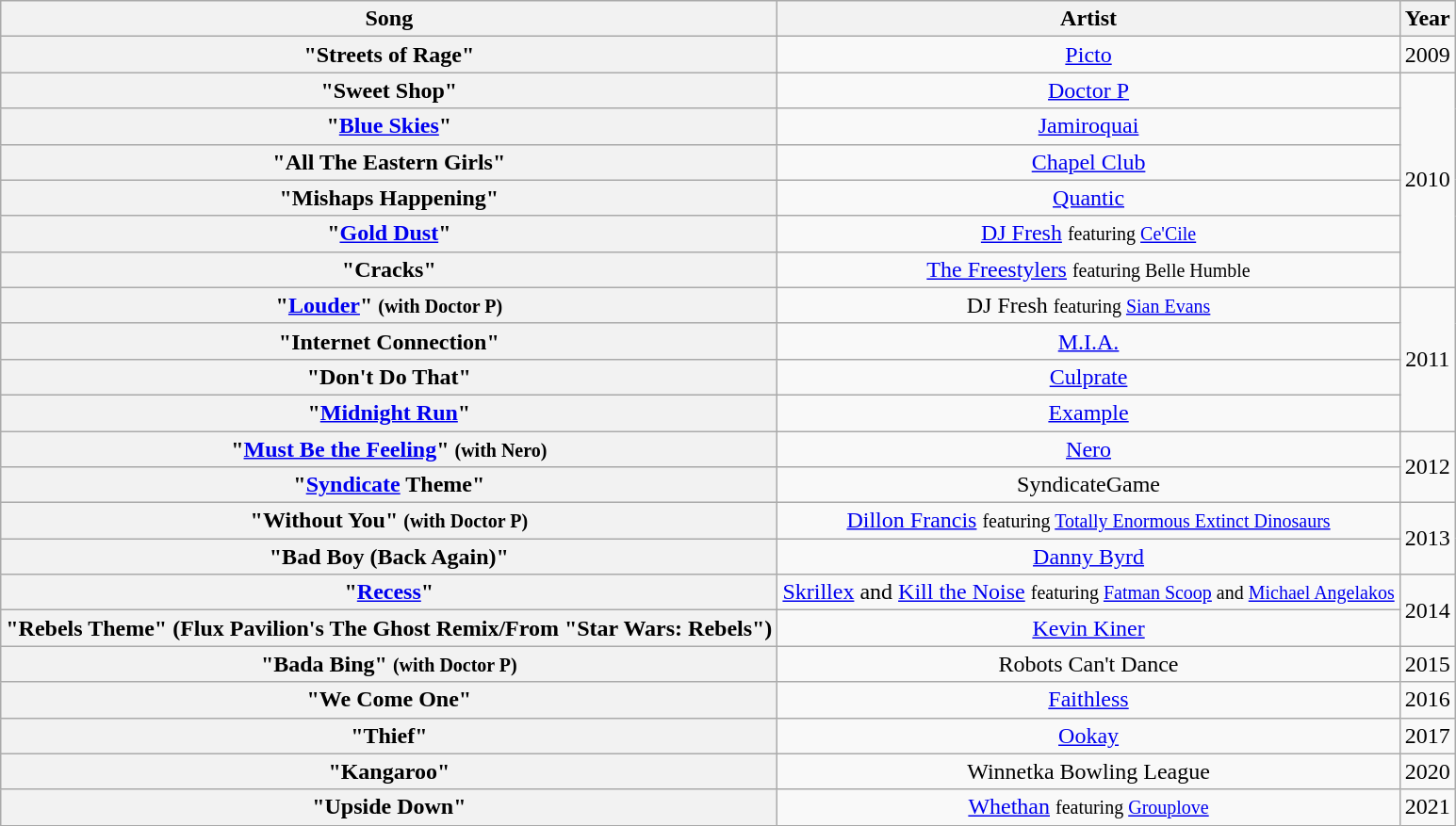<table class="wikitable plainrowheaders" style="text-align:center;">
<tr>
<th>Song</th>
<th>Artist</th>
<th>Year</th>
</tr>
<tr>
<th scope="row">"Streets of Rage"</th>
<td><a href='#'>Picto</a></td>
<td>2009</td>
</tr>
<tr>
<th scope="row">"Sweet Shop"</th>
<td><a href='#'>Doctor P</a></td>
<td rowspan="6">2010</td>
</tr>
<tr>
<th scope="row">"<a href='#'>Blue Skies</a>"</th>
<td><a href='#'>Jamiroquai</a></td>
</tr>
<tr>
<th scope="row">"All The Eastern Girls"</th>
<td><a href='#'>Chapel Club</a></td>
</tr>
<tr>
<th scope="row">"Mishaps Happening"</th>
<td><a href='#'>Quantic</a></td>
</tr>
<tr>
<th scope="row">"<a href='#'>Gold Dust</a>"</th>
<td><a href='#'>DJ Fresh</a> <small>featuring <a href='#'>Ce'Cile</a></small></td>
</tr>
<tr>
<th scope="row">"Cracks"</th>
<td><a href='#'>The Freestylers</a> <small>featuring Belle Humble</small></td>
</tr>
<tr>
<th scope="row">"<a href='#'>Louder</a>" <small>(with Doctor P)</small></th>
<td>DJ Fresh <small>featuring <a href='#'>Sian Evans</a></small></td>
<td rowspan="4">2011</td>
</tr>
<tr>
<th scope="row">"Internet Connection"</th>
<td><a href='#'>M.I.A.</a></td>
</tr>
<tr>
<th scope="row">"Don't Do That"</th>
<td><a href='#'>Culprate</a></td>
</tr>
<tr>
<th scope="row">"<a href='#'>Midnight Run</a>"</th>
<td><a href='#'>Example</a></td>
</tr>
<tr>
<th scope="row">"<a href='#'>Must Be the Feeling</a>" <small>(with Nero)</small></th>
<td><a href='#'>Nero</a></td>
<td rowspan="2">2012</td>
</tr>
<tr>
<th scope="row">"<a href='#'>Syndicate</a> Theme"</th>
<td>SyndicateGame</td>
</tr>
<tr>
<th scope="row">"Without You" <small>(with Doctor P)</small></th>
<td><a href='#'>Dillon Francis</a> <small>featuring <a href='#'>Totally Enormous Extinct Dinosaurs</a></small></td>
<td rowspan="2" row span="2">2013</td>
</tr>
<tr>
<th scope="row">"Bad Boy (Back Again)"</th>
<td><a href='#'>Danny Byrd</a></td>
</tr>
<tr>
<th scope="row">"<a href='#'>Recess</a>"</th>
<td><a href='#'>Skrillex</a> and <a href='#'>Kill the Noise</a> <small>featuring <a href='#'>Fatman Scoop</a> and <a href='#'>Michael Angelakos</a></small></td>
<td rowspan="2">2014</td>
</tr>
<tr>
<th scope="row">"Rebels Theme" (Flux Pavilion's The Ghost Remix/From "Star Wars: Rebels")</th>
<td><a href='#'>Kevin Kiner</a></td>
</tr>
<tr>
<th scope="row">"Bada Bing" <small>(with Doctor P)</small></th>
<td>Robots Can't Dance</td>
<td>2015</td>
</tr>
<tr>
<th scope="row">"We Come One"</th>
<td><a href='#'>Faithless</a></td>
<td>2016</td>
</tr>
<tr>
<th scope="row">"Thief"</th>
<td><a href='#'>Ookay</a></td>
<td>2017</td>
</tr>
<tr>
<th scope="row">"Kangaroo"</th>
<td>Winnetka Bowling League</td>
<td>2020</td>
</tr>
<tr>
<th scope="row">"Upside Down"</th>
<td><a href='#'>Whethan</a> <small>featuring <a href='#'>Grouplove</a></small></td>
<td>2021</td>
</tr>
</table>
